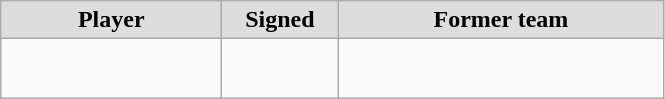<table class="wikitable" style="text-align: center">
<tr align="center" bgcolor="#dddddd">
<td style="width:140px"><strong>Player</strong></td>
<td style="width:70px"><strong>Signed</strong></td>
<td style="width:210px"><strong>Former team</strong></td>
</tr>
<tr style="height:40px">
<td></td>
<td style="font-size: 80%"></td>
<td></td>
</tr>
</table>
